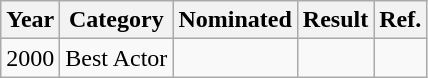<table class="wikitable">
<tr>
<th>Year</th>
<th>Category</th>
<th>Nominated</th>
<th>Result</th>
<th>Ref.</th>
</tr>
<tr>
<td>2000</td>
<td>Best Actor</td>
<td></td>
<td></td>
<td></td>
</tr>
</table>
